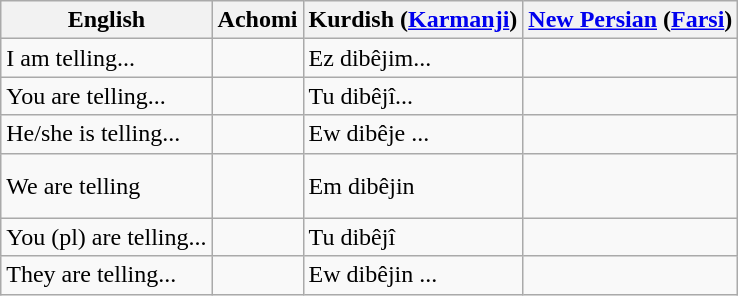<table class="wikitable">
<tr>
<th>English</th>
<th>Achomi</th>
<th>Kurdish (<a href='#'>Karmanji</a>)</th>
<th><a href='#'>New Persian</a> (<a href='#'>Farsi</a>)</th>
</tr>
<tr>
<td>I am telling...</td>
<td></td>
<td>Ez dibêjim...</td>
<td></td>
</tr>
<tr>
<td>You are telling...</td>
<td></td>
<td>Tu dibêjî...</td>
<td></td>
</tr>
<tr>
<td>He/she is telling...</td>
<td></td>
<td>Ew dibêje ...</td>
<td><br></td>
</tr>
<tr>
<td>We are telling</td>
<td></td>
<td>Em dibêjin</td>
<td><br><br></td>
</tr>
<tr>
<td>You (pl) are telling...</td>
<td></td>
<td>Tu dibêjî</td>
<td><br></td>
</tr>
<tr>
<td>They are telling...</td>
<td></td>
<td>Ew dibêjin ...</td>
<td><br></td>
</tr>
</table>
